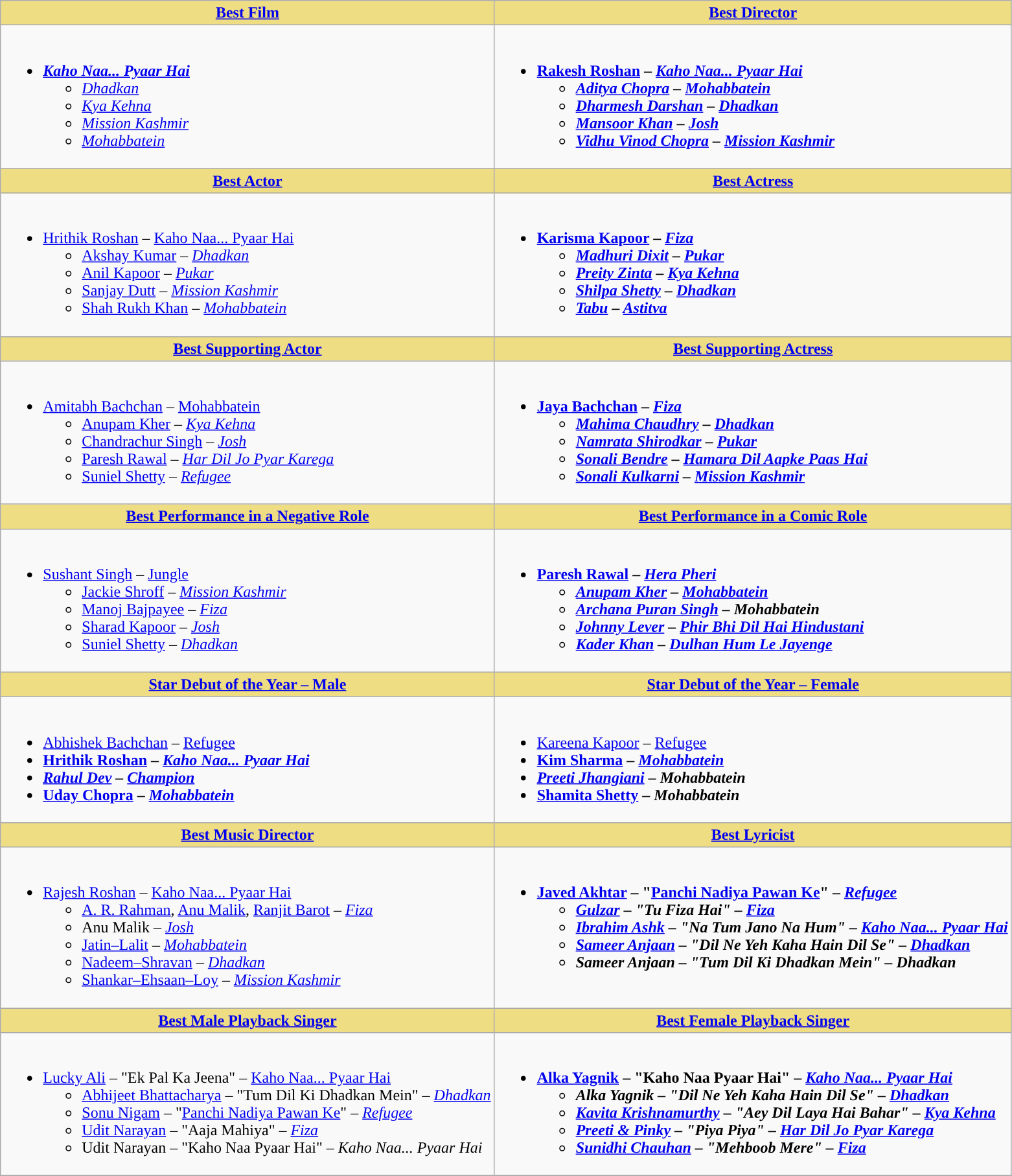<table class="wikitable">
<tr>
<th ! style="background:#EEDD82;text-align:center;"><a href='#'>Best Film</a></th>
<th ! style="background:#eedd82;text-align:center;"><a href='#'>Best Director</a></th>
</tr>
<tr>
<td valign="top"><br><ul><li><strong><em><a href='#'>Kaho Naa... Pyaar Hai</a></em></strong><ul><li><em><a href='#'>Dhadkan</a></em></li><li><em><a href='#'>Kya Kehna</a></em></li><li><em><a href='#'>Mission Kashmir</a></em></li><li><em><a href='#'>Mohabbatein</a></em></li></ul></li></ul></td>
<td valign="top"><br><ul><li><strong><a href='#'>Rakesh Roshan</a> – <em><a href='#'>Kaho Naa... Pyaar Hai</a><strong><em><ul><li><a href='#'>Aditya Chopra</a> – </em><a href='#'>Mohabbatein</a><em></li><li><a href='#'>Dharmesh Darshan</a> – </em><a href='#'>Dhadkan</a><em></li><li><a href='#'>Mansoor Khan</a> – </em><a href='#'>Josh</a><em></li><li><a href='#'>Vidhu Vinod Chopra</a> – </em><a href='#'>Mission Kashmir</a><em></li></ul></li></ul></td>
</tr>
<tr>
<th ! style="background:#EEDD82;text-align:center;"><a href='#'>Best Actor</a></th>
<th ! style="background:#eedd82;text-align:center;"><a href='#'>Best Actress</a></th>
</tr>
<tr>
<td valign="top"><br><ul><li></strong><a href='#'>Hrithik Roshan</a> – </em><a href='#'>Kaho Naa... Pyaar Hai</a></em></strong><ul><li><a href='#'>Akshay Kumar</a> – <em><a href='#'>Dhadkan</a></em></li><li><a href='#'>Anil Kapoor</a> – <em><a href='#'>Pukar</a></em></li><li><a href='#'>Sanjay Dutt</a> – <em><a href='#'>Mission Kashmir</a></em></li><li><a href='#'>Shah Rukh Khan</a> – <em><a href='#'>Mohabbatein</a></em></li></ul></li></ul></td>
<td valign="top"><br><ul><li><strong><a href='#'>Karisma Kapoor</a> – <em><a href='#'>Fiza</a><strong><em><ul><li><a href='#'>Madhuri Dixit</a> – </em><a href='#'>Pukar</a><em></li><li><a href='#'>Preity Zinta</a> – </em><a href='#'>Kya Kehna</a><em></li><li><a href='#'>Shilpa Shetty</a> – </em><a href='#'>Dhadkan</a><em></li><li><a href='#'>Tabu</a> – </em><a href='#'>Astitva</a><em></li></ul></li></ul></td>
</tr>
<tr>
<th ! style="background:#EEDD82;text-align:center;"><a href='#'>Best Supporting Actor</a></th>
<th ! style="background:#eedd82;text-align:center;"><a href='#'>Best Supporting Actress</a></th>
</tr>
<tr>
<td valign="top"><br><ul><li></strong><a href='#'>Amitabh Bachchan</a> – </em><a href='#'>Mohabbatein</a></em></strong><ul><li><a href='#'>Anupam Kher</a> – <em><a href='#'>Kya Kehna</a></em></li><li><a href='#'>Chandrachur Singh</a> – <em><a href='#'>Josh</a></em></li><li><a href='#'>Paresh Rawal</a> – <em><a href='#'>Har Dil Jo Pyar Karega</a></em></li><li><a href='#'>Suniel Shetty</a> – <em><a href='#'>Refugee</a></em></li></ul></li></ul></td>
<td valign="top"><br><ul><li><strong><a href='#'>Jaya Bachchan</a> – <em><a href='#'>Fiza</a><strong><em><ul><li><a href='#'>Mahima Chaudhry</a> – </em><a href='#'>Dhadkan</a><em></li><li><a href='#'>Namrata Shirodkar</a> – </em><a href='#'>Pukar</a><em></li><li><a href='#'>Sonali Bendre</a> – </em><a href='#'>Hamara Dil Aapke Paas Hai</a><em></li><li><a href='#'>Sonali Kulkarni</a> – </em><a href='#'>Mission Kashmir</a><em></li></ul></li></ul></td>
</tr>
<tr>
<th ! style="background:#EEDD82;text-align:center;"><a href='#'>Best Performance in a Negative Role</a></th>
<th ! style="background:#eedd82;text-align:center;"><a href='#'>Best Performance in a Comic Role</a></th>
</tr>
<tr>
<td valign="top"><br><ul><li></strong><a href='#'>Sushant Singh</a> – </em><a href='#'>Jungle</a></em></strong><ul><li><a href='#'>Jackie Shroff</a> – <em><a href='#'>Mission Kashmir</a></em></li><li><a href='#'>Manoj Bajpayee</a> – <em><a href='#'>Fiza</a></em></li><li><a href='#'>Sharad Kapoor</a> – <em><a href='#'>Josh</a></em></li><li><a href='#'>Suniel Shetty</a> – <em><a href='#'>Dhadkan</a></em></li></ul></li></ul></td>
<td valign="top"><br><ul><li><strong><a href='#'>Paresh Rawal</a> – <em><a href='#'>Hera Pheri</a><strong><em><ul><li><a href='#'>Anupam Kher</a> – </em><a href='#'>Mohabbatein</a><em></li><li><a href='#'>Archana Puran Singh</a> – </em>Mohabbatein<em></li><li><a href='#'>Johnny Lever</a> – </em><a href='#'>Phir Bhi Dil Hai Hindustani</a><em></li><li><a href='#'>Kader Khan</a> – </em><a href='#'>Dulhan Hum Le Jayenge</a><em></li></ul></li></ul></td>
</tr>
<tr>
<th ! style="background:#EEDD82;text-align:center;"><a href='#'>Star Debut of the Year – Male</a></th>
<th ! style="background:#eedd82;text-align:center;"><a href='#'>Star Debut of the Year – Female</a></th>
</tr>
<tr>
<td valign="top"><br><ul><li></strong><a href='#'>Abhishek Bachchan</a> – </em><a href='#'>Refugee</a></em></strong></li><li><strong><a href='#'>Hrithik Roshan</a> – <em><a href='#'>Kaho Naa... Pyaar Hai</a><strong><em></li><li></strong><a href='#'>Rahul Dev</a> – </em><a href='#'>Champion</a></em></strong></li><li><strong><a href='#'>Uday Chopra</a> – <em><a href='#'>Mohabbatein</a><strong><em></li></ul></td>
<td valign="top"><br><ul><li></strong><a href='#'>Kareena Kapoor</a> – </em><a href='#'>Refugee</a></em></strong></li><li><strong><a href='#'>Kim Sharma</a> – <em><a href='#'>Mohabbatein</a><strong><em></li><li></strong><a href='#'>Preeti Jhangiani</a> – </em>Mohabbatein</em></strong></li><li><strong><a href='#'>Shamita Shetty</a> – <em>Mohabbatein<strong><em></li></ul></td>
</tr>
<tr>
<th ! style="background:#eedd82;text-align:center;"><a href='#'>Best Music Director</a></th>
<th ! style="background:#eedd82;text-align:center;"><a href='#'>Best Lyricist</a></th>
</tr>
<tr>
<td valign="top"><br><ul><li></strong><a href='#'>Rajesh Roshan</a> – </em><a href='#'>Kaho Naa... Pyaar Hai</a></em></strong><ul><li><a href='#'>A. R. Rahman</a>, <a href='#'>Anu Malik</a>, <a href='#'>Ranjit Barot</a> – <em><a href='#'>Fiza</a></em></li><li>Anu Malik – <em><a href='#'>Josh</a></em></li><li><a href='#'>Jatin–Lalit</a> – <em><a href='#'>Mohabbatein</a></em></li><li><a href='#'>Nadeem–Shravan</a> – <em><a href='#'>Dhadkan</a></em></li><li><a href='#'>Shankar–Ehsaan–Loy</a> – <em><a href='#'>Mission Kashmir</a></em></li></ul></li></ul></td>
<td valign="top"><br><ul><li><strong><a href='#'>Javed Akhtar</a> – "<a href='#'>Panchi Nadiya Pawan Ke</a>" – <em><a href='#'>Refugee</a><strong><em><ul><li><a href='#'>Gulzar</a> – "Tu Fiza Hai" – </em><a href='#'>Fiza</a><em></li><li><a href='#'>Ibrahim Ashk</a> – "Na Tum Jano Na Hum" – </em><a href='#'>Kaho Naa... Pyaar Hai</a><em></li><li><a href='#'>Sameer Anjaan</a> – "Dil Ne Yeh Kaha Hain Dil Se" – </em><a href='#'>Dhadkan</a><em></li><li>Sameer Anjaan – "Tum Dil Ki Dhadkan Mein" – </em>Dhadkan<em></li></ul></li></ul></td>
</tr>
<tr>
<th ! style="background:#eedd82;text-align:center;"><a href='#'>Best Male Playback Singer</a></th>
<th ! style="background:#eedd82;text-align:center;"><a href='#'>Best Female Playback Singer</a></th>
</tr>
<tr>
<td valign="top"><br><ul><li></strong><a href='#'>Lucky Ali</a> – "Ek Pal Ka Jeena" – </em><a href='#'>Kaho Naa... Pyaar Hai</a></em></strong><ul><li><a href='#'>Abhijeet Bhattacharya</a> – "Tum Dil Ki Dhadkan Mein" – <em><a href='#'>Dhadkan</a></em></li><li><a href='#'>Sonu Nigam</a> – "<a href='#'>Panchi Nadiya Pawan Ke</a>" – <em><a href='#'>Refugee</a></em></li><li><a href='#'>Udit Narayan</a> – "Aaja Mahiya" – <em><a href='#'>Fiza</a></em></li><li>Udit Narayan – "Kaho Naa Pyaar Hai" – <em>Kaho Naa... Pyaar Hai</em></li></ul></li></ul></td>
<td valign="top"><br><ul><li><strong><a href='#'>Alka Yagnik</a> – "Kaho Naa Pyaar Hai" – <em><a href='#'>Kaho Naa... Pyaar Hai</a><strong><em><ul><li>Alka Yagnik – "Dil Ne Yeh Kaha Hain Dil Se" – </em><a href='#'>Dhadkan</a><em></li><li><a href='#'>Kavita Krishnamurthy</a> – "Aey Dil Laya Hai Bahar" – </em><a href='#'>Kya Kehna</a><em></li><li><a href='#'>Preeti & Pinky</a> – "Piya Piya" – </em><a href='#'>Har Dil Jo Pyar Karega</a><em></li><li><a href='#'>Sunidhi Chauhan</a> – "Mehboob Mere" – </em><a href='#'>Fiza</a><em></li></ul></li></ul></td>
</tr>
<tr>
</tr>
</table>
